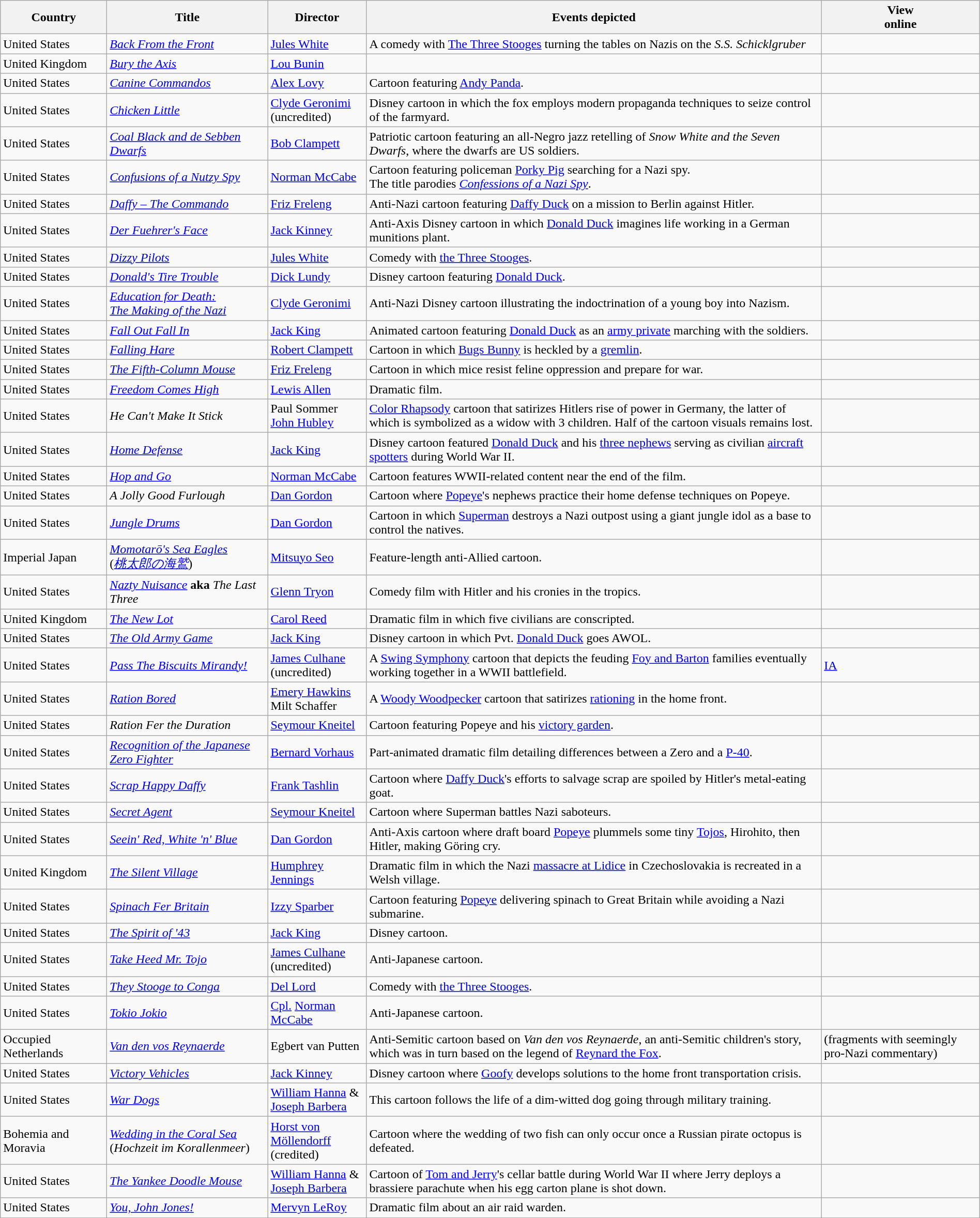<table class="wikitable" width="100%">
<tr>
<th width=130>Country</th>
<th width=200>Title</th>
<th width=120>Director</th>
<th>Events depicted</th>
<th>View<br>online</th>
</tr>
<tr>
<td>United States</td>
<td><em><a href='#'>Back From the Front</a></em></td>
<td><a href='#'>Jules White</a></td>
<td>A comedy with <a href='#'>The Three Stooges</a> turning the tables on Nazis on the <em>S.S. Schicklgruber</em></td>
<td><br></td>
</tr>
<tr>
<td>United Kingdom</td>
<td><em><a href='#'>Bury the Axis</a></em></td>
<td><a href='#'>Lou Bunin</a></td>
<td></td>
<td></td>
</tr>
<tr>
<td>United States</td>
<td><em><a href='#'>Canine Commandos</a></em></td>
<td><a href='#'>Alex Lovy</a></td>
<td>Cartoon featuring <a href='#'>Andy Panda</a>.</td>
<td></td>
</tr>
<tr>
<td>United States</td>
<td><em><a href='#'>Chicken Little</a></em></td>
<td><a href='#'>Clyde Geronimi</a> (uncredited)</td>
<td>Disney cartoon in which the fox employs modern propaganda techniques to seize control of the farmyard.</td>
<td></td>
</tr>
<tr>
<td>United States</td>
<td><em><a href='#'>Coal Black and de Sebben Dwarfs</a></em></td>
<td><a href='#'>Bob Clampett</a></td>
<td>Patriotic cartoon featuring an all-Negro jazz retelling of <em>Snow White and the Seven Dwarfs</em>, where the dwarfs are US soldiers.</td>
<td><br></td>
</tr>
<tr>
<td>United States</td>
<td><em><a href='#'>Confusions of a Nutzy Spy</a></em></td>
<td><a href='#'>Norman McCabe</a></td>
<td>Cartoon featuring policeman <a href='#'>Porky Pig</a> searching for a Nazi spy.<br>The title parodies <em><a href='#'>Confessions of a Nazi Spy</a></em>.</td>
<td><br></td>
</tr>
<tr>
<td>United States</td>
<td><em><a href='#'>Daffy – The Commando</a></em></td>
<td><a href='#'>Friz Freleng</a></td>
<td>Anti-Nazi cartoon featuring <a href='#'>Daffy Duck</a> on a mission to Berlin against Hitler.</td>
<td><br></td>
</tr>
<tr>
<td>United States</td>
<td><em><a href='#'>Der Fuehrer's Face</a></em></td>
<td><a href='#'>Jack Kinney</a></td>
<td>Anti-Axis Disney cartoon in which <a href='#'>Donald Duck</a> imagines life working in a German munitions plant.</td>
<td></td>
</tr>
<tr>
<td>United States</td>
<td><em><a href='#'>Dizzy Pilots</a></em></td>
<td><a href='#'>Jules White</a></td>
<td>Comedy with <a href='#'>the Three Stooges</a>.</td>
<td></td>
</tr>
<tr>
<td>United States</td>
<td><em><a href='#'>Donald's Tire Trouble</a></em></td>
<td><a href='#'>Dick Lundy</a></td>
<td>Disney cartoon featuring <a href='#'>Donald Duck</a>.</td>
<td></td>
</tr>
<tr>
<td>United States</td>
<td><em><a href='#'>Education for Death:<br>The Making of the Nazi</a></em></td>
<td><a href='#'>Clyde Geronimi</a></td>
<td>Anti-Nazi Disney cartoon illustrating the indoctrination of a young boy into Nazism.</td>
<td><br></td>
</tr>
<tr>
<td>United States</td>
<td><em><a href='#'>Fall Out Fall In</a></em></td>
<td><a href='#'>Jack King</a></td>
<td>Animated cartoon featuring <a href='#'>Donald Duck</a> as an <a href='#'>army private</a> marching with the soldiers.</td>
<td></td>
</tr>
<tr>
<td>United States</td>
<td><em><a href='#'>Falling Hare</a></em></td>
<td><a href='#'>Robert Clampett</a></td>
<td>Cartoon in which <a href='#'>Bugs Bunny</a> is heckled by a <a href='#'>gremlin</a>.</td>
<td><br></td>
</tr>
<tr>
<td>United States</td>
<td><em><a href='#'>The Fifth-Column Mouse</a></em></td>
<td><a href='#'>Friz Freleng</a></td>
<td>Cartoon in which mice resist feline oppression and prepare for war.</td>
<td><br></td>
</tr>
<tr>
<td>United States</td>
<td><em><a href='#'>Freedom Comes High</a></em></td>
<td><a href='#'>Lewis Allen</a></td>
<td>Dramatic film.</td>
<td></td>
</tr>
<tr>
<td>United States</td>
<td><em>He Can't Make It Stick</em></td>
<td>Paul Sommer<br><a href='#'>John Hubley</a></td>
<td><a href='#'>Color Rhapsody</a> cartoon that satirizes Hitlers rise of power in Germany, the latter of which is symbolized as a widow with 3 children. Half of the cartoon visuals remains lost.</td>
<td></td>
</tr>
<tr>
<td>United States</td>
<td><em><a href='#'>Home Defense</a></em></td>
<td><a href='#'>Jack King</a></td>
<td>Disney cartoon featured <a href='#'>Donald Duck</a> and his <a href='#'>three nephews</a> serving as civilian <a href='#'>aircraft spotters</a> during World War II.</td>
<td></td>
</tr>
<tr>
<td>United States</td>
<td><em><a href='#'>Hop and Go</a></em></td>
<td><a href='#'>Norman McCabe</a></td>
<td>Cartoon features WWII-related content near the end of the film.</td>
<td></td>
</tr>
<tr>
<td>United States</td>
<td><em>A Jolly Good Furlough</em></td>
<td><a href='#'>Dan Gordon</a></td>
<td>Cartoon where <a href='#'>Popeye</a>'s nephews practice their home defense techniques on Popeye.</td>
<td></td>
</tr>
<tr>
<td>United States</td>
<td><em><a href='#'>Jungle Drums</a></em></td>
<td><a href='#'>Dan Gordon</a></td>
<td>Cartoon in which <a href='#'>Superman</a> destroys a Nazi outpost using a giant jungle idol as a base to control the natives.</td>
<td></td>
</tr>
<tr>
<td>Imperial Japan</td>
<td><em><a href='#'>Momotarō's Sea Eagles</a></em><br>(<em><a href='#'>桃太郎の海鷲</a></em>)</td>
<td><a href='#'>Mitsuyo Seo</a></td>
<td>Feature-length anti-Allied cartoon.</td>
<td></td>
</tr>
<tr>
<td>United States</td>
<td><em><a href='#'>Nazty Nuisance</a></em> <strong>aka</strong> <em>The Last Three</em></td>
<td><a href='#'>Glenn Tryon</a></td>
<td>Comedy film with Hitler and his cronies in the tropics.</td>
<td></td>
</tr>
<tr>
<td>United Kingdom</td>
<td><em><a href='#'>The New Lot</a></em></td>
<td><a href='#'>Carol Reed</a></td>
<td>Dramatic film in which five civilians are conscripted.</td>
<td></td>
</tr>
<tr>
<td>United States</td>
<td><em><a href='#'>The Old Army Game</a></em></td>
<td><a href='#'>Jack King</a></td>
<td>Disney cartoon in which Pvt. <a href='#'>Donald Duck</a> goes AWOL.</td>
<td></td>
</tr>
<tr>
<td>United States</td>
<td><a href='#'><em>Pass The Biscuits Mirandy!</em></a></td>
<td><a href='#'>James Culhane</a> (uncredited)</td>
<td>A <a href='#'>Swing Symphony</a> cartoon that depicts the feuding <a href='#'>Foy and Barton</a> families eventually working together in a WWII battlefield.</td>
<td><a href='#'>IA</a></td>
</tr>
<tr>
<td>United States</td>
<td><em><a href='#'>Ration Bored</a></em></td>
<td><a href='#'>Emery Hawkins</a><br>Milt Schaffer</td>
<td>A <a href='#'>Woody Woodpecker</a> cartoon that satirizes <a href='#'>rationing</a> in the home front.</td>
<td></td>
</tr>
<tr>
<td>United States</td>
<td><em>Ration Fer the Duration</em></td>
<td><a href='#'>Seymour Kneitel</a></td>
<td>Cartoon featuring Popeye and his <a href='#'>victory garden</a>.</td>
<td></td>
</tr>
<tr>
<td>United States</td>
<td><em><a href='#'>Recognition of the Japanese Zero Fighter</a></em></td>
<td><a href='#'>Bernard Vorhaus</a></td>
<td>Part-animated dramatic film detailing differences between a Zero and a <a href='#'>P-40</a>.</td>
<td></td>
</tr>
<tr>
<td>United States</td>
<td><em><a href='#'>Scrap Happy Daffy</a></em></td>
<td><a href='#'>Frank Tashlin</a></td>
<td>Cartoon where <a href='#'>Daffy Duck</a>'s efforts to salvage scrap are spoiled by Hitler's metal-eating goat.</td>
<td><br></td>
</tr>
<tr>
<td>United States</td>
<td><em><a href='#'>Secret Agent</a></em></td>
<td><a href='#'>Seymour Kneitel</a></td>
<td>Cartoon where Superman battles Nazi saboteurs.</td>
<td><br></td>
</tr>
<tr>
<td>United States</td>
<td><em><a href='#'>Seein' Red, White 'n' Blue</a></em></td>
<td><a href='#'>Dan Gordon</a></td>
<td>Anti-Axis cartoon where draft board <a href='#'>Popeye</a> plummels some tiny <a href='#'>Tojos</a>, Hirohito, then Hitler, making Göring cry.</td>
<td></td>
</tr>
<tr>
<td>United Kingdom</td>
<td><em><a href='#'>The Silent Village</a></em></td>
<td><a href='#'>Humphrey Jennings</a></td>
<td>Dramatic film in which the Nazi <a href='#'>massacre at Lidice</a> in Czechoslovakia is recreated in a Welsh village.</td>
<td></td>
</tr>
<tr>
<td>United States</td>
<td><em><a href='#'>Spinach Fer Britain</a></em></td>
<td><a href='#'>Izzy Sparber</a></td>
<td>Cartoon featuring <a href='#'>Popeye</a> delivering spinach to Great Britain while avoiding a Nazi submarine.</td>
<td></td>
</tr>
<tr>
<td>United States</td>
<td><em><a href='#'>The Spirit of '43</a></em></td>
<td><a href='#'>Jack King</a></td>
<td>Disney cartoon.</td>
<td></td>
</tr>
<tr>
<td>United States</td>
<td><em><a href='#'>Take Heed Mr. Tojo</a></em></td>
<td><a href='#'>James Culhane</a> (uncredited)</td>
<td>Anti-Japanese cartoon.</td>
<td></td>
</tr>
<tr>
<td>United States</td>
<td><em><a href='#'>They Stooge to Conga</a></em></td>
<td><a href='#'>Del Lord</a></td>
<td>Comedy with <a href='#'>the Three Stooges</a>.</td>
<td></td>
</tr>
<tr>
<td>United States</td>
<td><em><a href='#'>Tokio Jokio</a></em></td>
<td><a href='#'>Cpl.</a> <a href='#'>Norman McCabe</a></td>
<td>Anti-Japanese cartoon.</td>
<td><br></td>
</tr>
<tr>
<td>Occupied Netherlands</td>
<td><em><a href='#'>Van den vos Reynaerde</a></em></td>
<td>Egbert van Putten</td>
<td>Anti-Semitic cartoon based on <em>Van den vos Reynaerde</em>, an anti-Semitic children's story, which was in turn based on the legend of <a href='#'>Reynard the Fox</a>.</td>
<td> (fragments with seemingly pro-Nazi commentary)</td>
</tr>
<tr>
<td>United States</td>
<td><em><a href='#'>Victory Vehicles</a></em></td>
<td><a href='#'>Jack Kinney</a></td>
<td>Disney cartoon where <a href='#'>Goofy</a> develops solutions to the home front transportation crisis.</td>
<td></td>
</tr>
<tr>
<td>United States</td>
<td><em><a href='#'>War Dogs</a></em></td>
<td><a href='#'>William Hanna</a> & <a href='#'>Joseph Barbera</a></td>
<td>This cartoon follows the life of a dim-witted dog going through military training.</td>
<td></td>
</tr>
<tr>
<td>Bohemia and Moravia</td>
<td><em><a href='#'>Wedding in the Coral Sea</a></em> (<em>Hochzeit im Korallenmeer</em>)</td>
<td><a href='#'>Horst von Möllendorff</a> (credited)</td>
<td>Cartoon where the wedding of two fish can only occur once a Russian pirate octopus is defeated.</td>
<td></td>
</tr>
<tr>
<td>United States</td>
<td><em><a href='#'>The Yankee Doodle Mouse</a></em></td>
<td><a href='#'>William Hanna</a> & <a href='#'>Joseph Barbera</a></td>
<td>Cartoon of <a href='#'>Tom and Jerry</a>'s cellar battle during World War II where Jerry deploys a brassiere parachute when his egg carton plane is shot down.</td>
<td></td>
</tr>
<tr>
<td>United States</td>
<td><em><a href='#'>You, John Jones!</a></em></td>
<td><a href='#'>Mervyn LeRoy</a></td>
<td>Dramatic film about an air raid warden.</td>
<td></td>
</tr>
</table>
